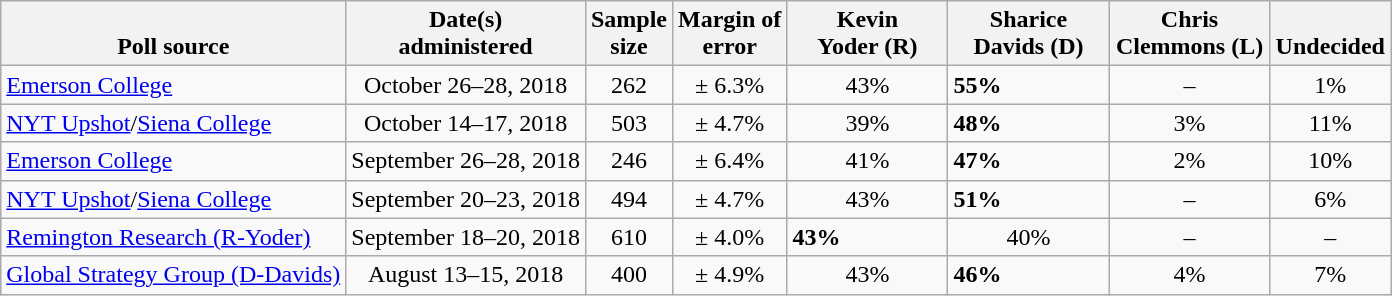<table class="wikitable">
<tr valign= bottom>
<th>Poll source</th>
<th>Date(s)<br>administered</th>
<th>Sample<br>size</th>
<th>Margin of<br>error</th>
<th style="width:100px;">Kevin<br>Yoder (R)</th>
<th style="width:100px;">Sharice<br>Davids (D)</th>
<th style="width:100px;">Chris<br>Clemmons (L)</th>
<th>Undecided</th>
</tr>
<tr>
<td><a href='#'>Emerson College</a></td>
<td align=center>October 26–28, 2018</td>
<td align=center>262</td>
<td align=center>± 6.3%</td>
<td align=center>43%</td>
<td><strong>55%</strong></td>
<td align=center>–</td>
<td align=center>1%</td>
</tr>
<tr>
<td><a href='#'>NYT Upshot</a>/<a href='#'>Siena College</a></td>
<td align=center>October 14–17, 2018</td>
<td align=center>503</td>
<td align=center>± 4.7%</td>
<td align=center>39%</td>
<td><strong>48%</strong></td>
<td align=center>3%</td>
<td align=center>11%</td>
</tr>
<tr>
<td><a href='#'>Emerson College</a></td>
<td align=center>September 26–28, 2018</td>
<td align=center>246</td>
<td align=center>± 6.4%</td>
<td align=center>41%</td>
<td><strong>47%</strong></td>
<td align=center>2%</td>
<td align=center>10%</td>
</tr>
<tr>
<td><a href='#'>NYT Upshot</a>/<a href='#'>Siena College</a></td>
<td align=center>September 20–23, 2018</td>
<td align=center>494</td>
<td align=center>± 4.7%</td>
<td align=center>43%</td>
<td><strong>51%</strong></td>
<td align=center>–</td>
<td align=center>6%</td>
</tr>
<tr>
<td><a href='#'>Remington Research (R-Yoder)</a></td>
<td align=center>September 18–20, 2018</td>
<td align=center>610</td>
<td align=center>± 4.0%</td>
<td><strong>43%</strong></td>
<td align=center>40%</td>
<td align=center>–</td>
<td align=center>–</td>
</tr>
<tr>
<td><a href='#'>Global Strategy Group (D-Davids)</a></td>
<td align=center>August 13–15, 2018</td>
<td align=center>400</td>
<td align=center>± 4.9%</td>
<td align=center>43%</td>
<td><strong>46%</strong></td>
<td align=center>4%</td>
<td align=center>7%</td>
</tr>
</table>
